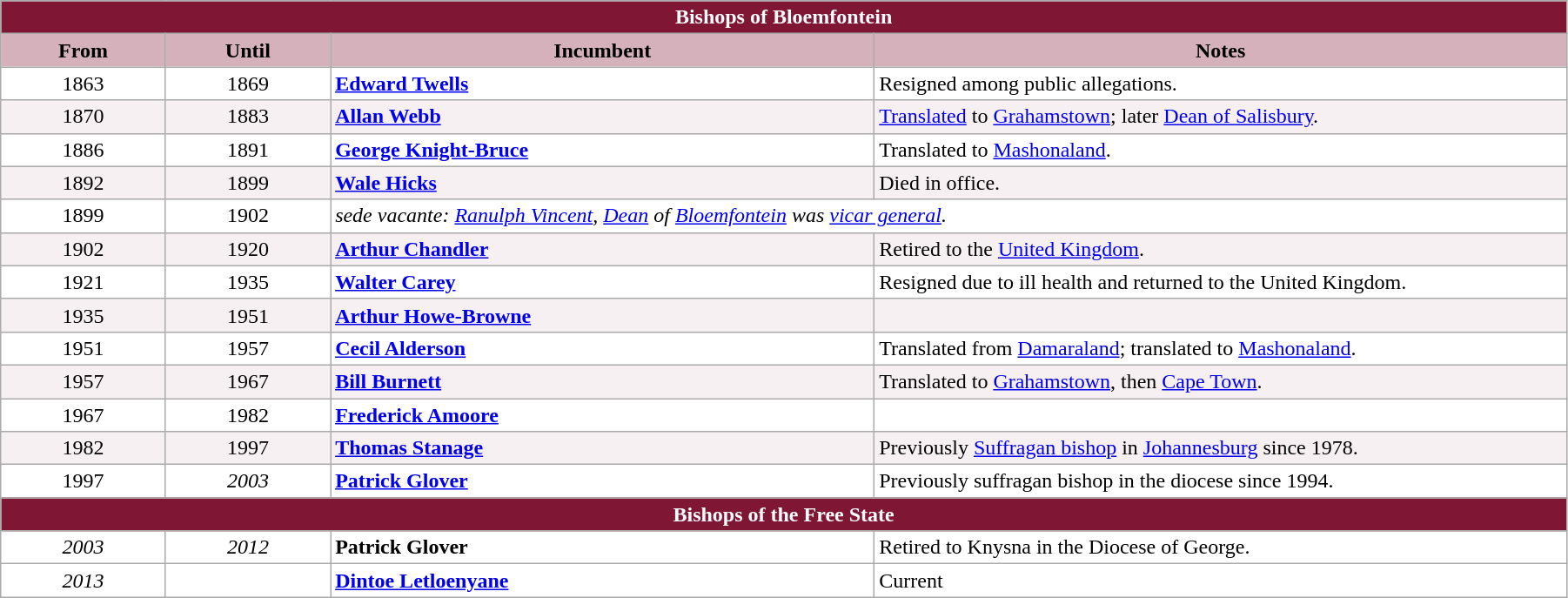<table class="wikitable" style="width: 95%;">
<tr>
<th colspan="4" style="background-color: #7F1734; color: white;">Bishops of Bloemfontein</th>
</tr>
<tr>
<th style="background-color: #D4B1BB; width: 10%;">From</th>
<th style="background-color: #D4B1BB; width: 10%;">Until</th>
<th style="background-color: #D4B1BB; width: 33%;">Incumbent</th>
<th style="background-color: #D4B1BB; width: 42%;">Notes</th>
</tr>
<tr valign="top" style="background-color: white;">
<td style="text-align: center;">1863</td>
<td style="text-align: center;">1869</td>
<td><strong><a href='#'>Edward Twells</a></strong></td>
<td>Resigned among public allegations.</td>
</tr>
<tr valign="top" style="background-color: #F7F0F2;">
<td style="text-align: center;">1870</td>
<td style="text-align: center;">1883</td>
<td><strong><a href='#'>Allan Webb</a></strong></td>
<td><a href='#'>Translated</a> to <a href='#'>Grahamstown</a>; later <a href='#'>Dean of Salisbury</a>.</td>
</tr>
<tr valign="top" style="background-color: white;">
<td style="text-align: center;">1886</td>
<td style="text-align: center;">1891</td>
<td><strong><a href='#'>George Knight-Bruce</a></strong></td>
<td>Translated to <a href='#'>Mashonaland</a>.</td>
</tr>
<tr valign="top" style="background-color: #F7F0F2;">
<td style="text-align: center;">1892</td>
<td style="text-align: center;">1899</td>
<td><strong><a href='#'>Wale Hicks</a></strong></td>
<td>Died in office.</td>
</tr>
<tr valign="top" style="background-color: white;">
<td style="text-align: center;">1899</td>
<td style="text-align: center;">1902</td>
<td colspan="2"><em>sede vacante: <a href='#'>Ranulph Vincent</a>, <a href='#'>Dean</a> of <a href='#'>Bloemfontein</a> was <a href='#'>vicar general</a>.</em></td>
</tr>
<tr valign="top" style="background-color: #F7F0F2;">
<td style="text-align: center;">1902</td>
<td style="text-align: center;">1920</td>
<td><strong><a href='#'>Arthur Chandler</a></strong></td>
<td>Retired to the <a href='#'>United Kingdom</a>.</td>
</tr>
<tr valign="top" style="background-color: white;">
<td style="text-align: center;">1921</td>
<td style="text-align: center;">1935</td>
<td><strong><a href='#'>Walter Carey</a></strong></td>
<td>Resigned due to ill health and returned to the United Kingdom.</td>
</tr>
<tr valign="top" style="background-color: #F7F0F2;">
<td style="text-align: center;">1935</td>
<td style="text-align: center;">1951</td>
<td><strong><a href='#'>Arthur Howe-Browne</a></strong></td>
<td></td>
</tr>
<tr valign="top" style="background-color: white;">
<td style="text-align: center;">1951</td>
<td style="text-align: center;">1957</td>
<td><strong><a href='#'>Cecil Alderson</a></strong></td>
<td>Translated from <a href='#'>Damaraland</a>; translated to <a href='#'>Mashonaland</a>.</td>
</tr>
<tr valign="top" style="background-color: #F7F0F2;">
<td style="text-align: center;">1957</td>
<td style="text-align: center;">1967</td>
<td><strong><a href='#'>Bill Burnett</a></strong></td>
<td>Translated to <a href='#'>Grahamstown</a>, then <a href='#'>Cape Town</a>.</td>
</tr>
<tr valign="top" style="background-color: white;">
<td style="text-align: center;">1967</td>
<td style="text-align: center;">1982</td>
<td><strong><a href='#'>Frederick Amoore</a></strong></td>
<td></td>
</tr>
<tr valign="top" style="background-color: #F7F0F2;">
<td style="text-align: center;">1982</td>
<td style="text-align: center;">1997</td>
<td><strong><a href='#'>Thomas Stanage</a></strong></td>
<td>Previously <a href='#'>Suffragan bishop</a> in <a href='#'>Johannesburg</a> since 1978.</td>
</tr>
<tr valign="top" style="background-color: white;">
<td style="text-align: center;">1997</td>
<td style="text-align: center;"><em>2003</em></td>
<td><strong><a href='#'>Patrick Glover</a></strong></td>
<td>Previously suffragan bishop in the diocese since 1994.</td>
</tr>
<tr>
<th colspan="4" style="background-color: #7F1734; color: white;">Bishops of the Free State</th>
</tr>
<tr valign="top" style="background-color: white;">
<td style="text-align: center;"><em>2003</em></td>
<td style="text-align: center;"><em>2012</em></td>
<td><strong>Patrick Glover</strong></td>
<td>Retired to Knysna in the Diocese of George.</td>
</tr>
<tr valign="top" style="background-color: white;">
<td style="text-align: center;"><em>2013</em></td>
<td style="text-align: center;"></td>
<td><strong><a href='#'>Dintoe Letloenyane</a></strong></td>
<td>Current</td>
</tr>
</table>
